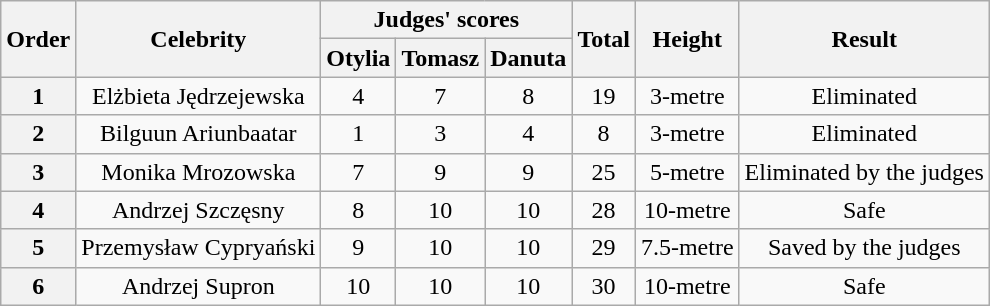<table class="wikitable" style="margin= auto; text-align: center;">
<tr>
<th scope=row rowspan=2>Order</th>
<th rowspan=2>Celebrity</th>
<th colspan=3>Judges' scores</th>
<th rowspan=2>Total</th>
<th rowspan=2>Height</th>
<th rowspan=2>Result</th>
</tr>
<tr>
<th>Otylia</th>
<th>Tomasz</th>
<th>Danuta</th>
</tr>
<tr>
<th scope=row>1</th>
<td>Elżbieta Jędrzejewska</td>
<td>4</td>
<td>7</td>
<td>8</td>
<td>19</td>
<td>3-metre</td>
<td>Eliminated</td>
</tr>
<tr>
<th scope=row>2</th>
<td>Bilguun Ariunbaatar</td>
<td>1</td>
<td>3</td>
<td>4</td>
<td>8</td>
<td>3-metre</td>
<td>Eliminated</td>
</tr>
<tr>
<th scope=row>3</th>
<td>Monika Mrozowska</td>
<td>7</td>
<td>9</td>
<td>9</td>
<td>25</td>
<td>5-metre</td>
<td>Eliminated by the judges</td>
</tr>
<tr>
<th scope=row>4</th>
<td>Andrzej Szczęsny</td>
<td>8</td>
<td>10</td>
<td>10</td>
<td>28</td>
<td>10-metre</td>
<td>Safe</td>
</tr>
<tr>
<th scope=row>5</th>
<td>Przemysław Cypryański</td>
<td>9</td>
<td>10</td>
<td>10</td>
<td>29</td>
<td>7.5-metre</td>
<td>Saved by the judges</td>
</tr>
<tr>
<th scope=row>6</th>
<td>Andrzej Supron</td>
<td>10</td>
<td>10</td>
<td>10</td>
<td>30</td>
<td>10-metre</td>
<td>Safe</td>
</tr>
</table>
